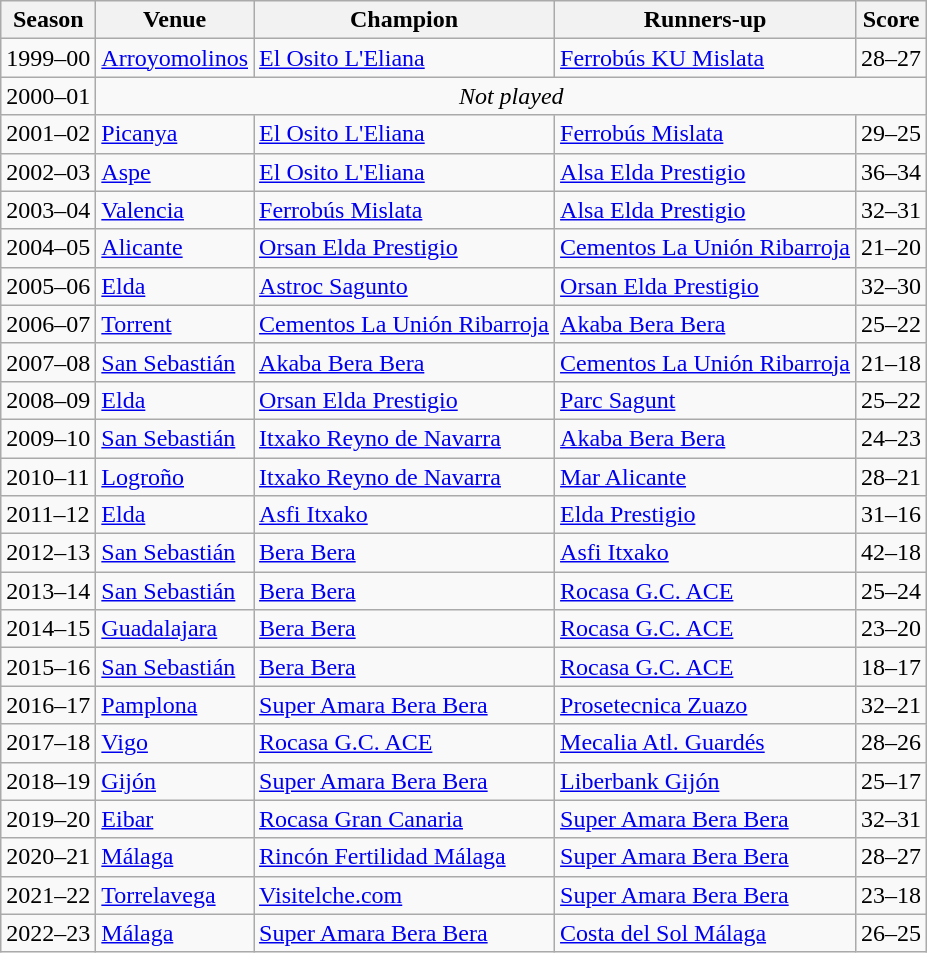<table class="wikitable">
<tr>
<th>Season</th>
<th>Venue</th>
<th>Champion</th>
<th>Runners-up</th>
<th>Score</th>
</tr>
<tr>
<td>1999–00</td>
<td><a href='#'>Arroyomolinos</a></td>
<td><a href='#'>El Osito L'Eliana</a></td>
<td><a href='#'>Ferrobús KU Mislata</a></td>
<td>28–27</td>
</tr>
<tr>
<td>2000–01</td>
<td colspan="4" align="center"><em>Not played</em></td>
</tr>
<tr>
<td>2001–02</td>
<td><a href='#'>Picanya</a></td>
<td><a href='#'>El Osito L'Eliana</a></td>
<td><a href='#'>Ferrobús Mislata</a></td>
<td>29–25</td>
</tr>
<tr>
<td>2002–03</td>
<td><a href='#'>Aspe</a></td>
<td><a href='#'>El Osito L'Eliana</a></td>
<td><a href='#'>Alsa Elda Prestigio</a></td>
<td>36–34</td>
</tr>
<tr>
<td>2003–04</td>
<td><a href='#'>Valencia</a></td>
<td><a href='#'>Ferrobús Mislata</a></td>
<td><a href='#'>Alsa Elda Prestigio</a></td>
<td>32–31</td>
</tr>
<tr>
<td>2004–05</td>
<td><a href='#'>Alicante</a></td>
<td><a href='#'>Orsan Elda Prestigio</a></td>
<td><a href='#'>Cementos La Unión Ribarroja</a></td>
<td>21–20</td>
</tr>
<tr>
<td>2005–06</td>
<td><a href='#'>Elda</a></td>
<td><a href='#'>Astroc Sagunto</a></td>
<td><a href='#'>Orsan Elda Prestigio</a></td>
<td>32–30</td>
</tr>
<tr>
<td>2006–07</td>
<td><a href='#'>Torrent</a></td>
<td><a href='#'>Cementos La Unión Ribarroja</a></td>
<td><a href='#'>Akaba Bera Bera</a></td>
<td>25–22</td>
</tr>
<tr>
<td>2007–08</td>
<td><a href='#'>San Sebastián</a></td>
<td><a href='#'>Akaba Bera Bera</a></td>
<td><a href='#'>Cementos La Unión Ribarroja</a></td>
<td>21–18</td>
</tr>
<tr>
<td>2008–09</td>
<td><a href='#'>Elda</a></td>
<td><a href='#'>Orsan Elda Prestigio</a></td>
<td><a href='#'>Parc Sagunt</a></td>
<td>25–22</td>
</tr>
<tr>
<td>2009–10</td>
<td><a href='#'>San Sebastián</a></td>
<td><a href='#'>Itxako Reyno de Navarra</a></td>
<td><a href='#'>Akaba Bera Bera</a></td>
<td>24–23</td>
</tr>
<tr>
<td>2010–11</td>
<td><a href='#'>Logroño</a></td>
<td><a href='#'>Itxako Reyno de Navarra</a></td>
<td><a href='#'>Mar Alicante</a></td>
<td>28–21</td>
</tr>
<tr>
<td>2011–12</td>
<td><a href='#'>Elda</a></td>
<td><a href='#'>Asfi Itxako</a></td>
<td><a href='#'>Elda Prestigio</a></td>
<td>31–16</td>
</tr>
<tr>
<td>2012–13</td>
<td><a href='#'>San Sebastián</a></td>
<td><a href='#'>Bera Bera</a></td>
<td><a href='#'>Asfi Itxako</a></td>
<td>42–18</td>
</tr>
<tr>
<td>2013–14</td>
<td><a href='#'>San Sebastián</a></td>
<td><a href='#'>Bera Bera</a></td>
<td><a href='#'>Rocasa G.C. ACE</a></td>
<td>25–24</td>
</tr>
<tr>
<td>2014–15</td>
<td><a href='#'>Guadalajara</a></td>
<td><a href='#'>Bera Bera</a></td>
<td><a href='#'>Rocasa G.C. ACE</a></td>
<td>23–20</td>
</tr>
<tr>
<td>2015–16</td>
<td><a href='#'>San Sebastián</a></td>
<td><a href='#'>Bera Bera</a></td>
<td><a href='#'>Rocasa G.C. ACE</a></td>
<td>18–17</td>
</tr>
<tr>
<td>2016–17</td>
<td><a href='#'>Pamplona</a></td>
<td><a href='#'>Super Amara Bera Bera</a></td>
<td><a href='#'>Prosetecnica Zuazo</a></td>
<td>32–21</td>
</tr>
<tr>
<td>2017–18</td>
<td><a href='#'>Vigo</a></td>
<td><a href='#'>Rocasa G.C. ACE</a></td>
<td><a href='#'>Mecalia Atl. Guardés</a></td>
<td>28–26</td>
</tr>
<tr>
<td>2018–19</td>
<td><a href='#'>Gijón</a></td>
<td><a href='#'>Super Amara Bera Bera</a></td>
<td><a href='#'>Liberbank Gijón</a></td>
<td>25–17</td>
</tr>
<tr>
<td>2019–20</td>
<td><a href='#'>Eibar</a></td>
<td><a href='#'>Rocasa Gran Canaria</a></td>
<td><a href='#'>Super Amara Bera Bera</a></td>
<td>32–31</td>
</tr>
<tr>
<td>2020–21</td>
<td><a href='#'>Málaga</a></td>
<td><a href='#'>Rincón Fertilidad Málaga</a></td>
<td><a href='#'>Super Amara Bera Bera</a></td>
<td>28–27</td>
</tr>
<tr>
<td>2021–22</td>
<td><a href='#'>Torrelavega</a></td>
<td><a href='#'>Visitelche.com</a></td>
<td><a href='#'>Super Amara Bera Bera</a></td>
<td>23–18</td>
</tr>
<tr>
<td>2022–23</td>
<td><a href='#'>Málaga</a></td>
<td><a href='#'>Super Amara Bera Bera</a></td>
<td><a href='#'>Costa del Sol Málaga</a></td>
<td>26–25</td>
</tr>
</table>
